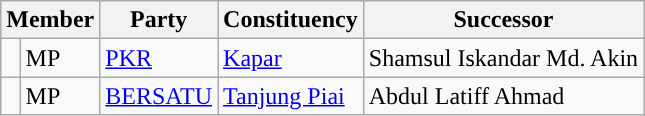<table class="sortable wikitable">
<tr>
<th colspan="2" valign="top">Member</th>
<th valign="top">Party</th>
<th valign="top">Constituency</th>
<th class="unsortable" valign="top">Successor</th>
</tr>
<tr>
<td></td>
<td> MP</td>
<td><a href='#'>PKR</a></td>
<td><a href='#'>Kapar</a></td>
<td>Shamsul Iskandar Md. Akin</td>
</tr>
<tr>
<td></td>
<td> MP</td>
<td><a href='#'>BERSATU</a></td>
<td><a href='#'>Tanjung Piai</a></td>
<td>Abdul Latiff Ahmad</td>
</tr>
</table>
